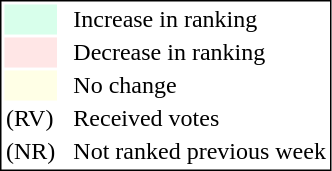<table style="border:1px solid black;">
<tr>
<td style="background:#D8FFEB; width:20px;"></td>
<td> </td>
<td>Increase in ranking</td>
</tr>
<tr>
<td style="background:#FFE6E6; width:20px;"></td>
<td> </td>
<td>Decrease in ranking</td>
</tr>
<tr>
<td style="background:#FFFFE6; width:20px;"></td>
<td> </td>
<td>No change</td>
</tr>
<tr>
<td>(RV)</td>
<td> </td>
<td>Received votes</td>
</tr>
<tr>
<td>(NR)</td>
<td> </td>
<td>Not ranked previous week</td>
</tr>
</table>
